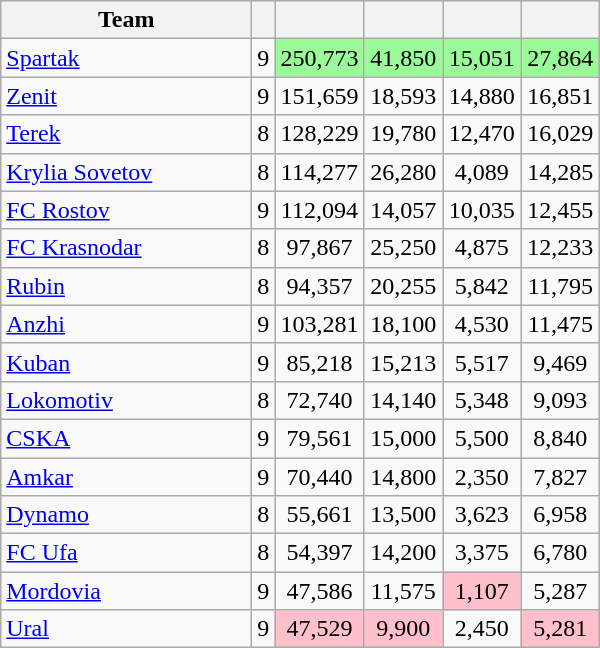<table class="wikitable sortable">
<tr>
<th width=160>Team</th>
<th></th>
<th width=45></th>
<th width=45></th>
<th width=45></th>
<th width=45><br></th>
</tr>
<tr>
<td><a href='#'>Spartak</a></td>
<td align=center>9</td>
<td align=center bgcolor="#98FB98">250,773</td>
<td align=center bgcolor="#98FB98">41,850</td>
<td align=center bgcolor="#98FB98">15,051</td>
<td align=center bgcolor="#98FB98">27,864</td>
</tr>
<tr>
<td><a href='#'>Zenit</a></td>
<td align=center>9</td>
<td align=center>151,659</td>
<td align=center>18,593</td>
<td align=center>14,880</td>
<td align=center>16,851</td>
</tr>
<tr>
<td><a href='#'>Terek</a></td>
<td align=center>8</td>
<td align=center>128,229</td>
<td align=center>19,780</td>
<td align=center>12,470</td>
<td align=center>16,029</td>
</tr>
<tr>
<td><a href='#'>Krylia Sovetov</a></td>
<td align=center>8</td>
<td align=center>114,277</td>
<td align=center>26,280</td>
<td align=center>4,089</td>
<td align=center>14,285</td>
</tr>
<tr>
<td><a href='#'>FC Rostov</a></td>
<td align=center>9</td>
<td align=center>112,094</td>
<td align=center>14,057</td>
<td align=center>10,035</td>
<td align=center>12,455</td>
</tr>
<tr>
<td><a href='#'>FC Krasnodar</a></td>
<td align=center>8</td>
<td align=center>97,867</td>
<td align=center>25,250</td>
<td align=center>4,875</td>
<td align=center>12,233</td>
</tr>
<tr>
<td><a href='#'>Rubin</a></td>
<td align=center>8</td>
<td align=center>94,357</td>
<td align=center>20,255</td>
<td align=center>5,842</td>
<td align=center>11,795</td>
</tr>
<tr>
<td><a href='#'>Anzhi</a></td>
<td align=center>9</td>
<td align=center>103,281</td>
<td align=center>18,100</td>
<td align=center>4,530</td>
<td align=center>11,475</td>
</tr>
<tr>
<td><a href='#'>Kuban</a></td>
<td align=center>9</td>
<td align=center>85,218</td>
<td align=center>15,213</td>
<td align=center>5,517</td>
<td align=center>9,469</td>
</tr>
<tr>
<td><a href='#'>Lokomotiv</a></td>
<td align=center>8</td>
<td align=center>72,740</td>
<td align=center>14,140</td>
<td align=center>5,348</td>
<td align=center>9,093</td>
</tr>
<tr>
<td><a href='#'>CSKA</a></td>
<td align=center>9</td>
<td align=center>79,561</td>
<td align=center>15,000</td>
<td align=center>5,500</td>
<td align=center>8,840</td>
</tr>
<tr>
<td><a href='#'> Amkar</a></td>
<td align=center>9</td>
<td align=center>70,440</td>
<td align=center>14,800</td>
<td align=center>2,350</td>
<td align=center>7,827</td>
</tr>
<tr>
<td><a href='#'>Dynamo</a></td>
<td align=center>8</td>
<td align=center>55,661</td>
<td align=center>13,500</td>
<td align=center>3,623</td>
<td align=center>6,958</td>
</tr>
<tr>
<td><a href='#'>FC Ufa</a></td>
<td align=center>8</td>
<td align=center>54,397</td>
<td align=center>14,200</td>
<td align=center>3,375</td>
<td align=center>6,780</td>
</tr>
<tr>
<td><a href='#'> Mordovia</a></td>
<td align=center>9</td>
<td align=center>47,586</td>
<td align=center>11,575</td>
<td align=center bgcolor="#FFC0CB">1,107</td>
<td align=center>5,287</td>
</tr>
<tr>
<td><a href='#'> Ural</a></td>
<td align=center>9</td>
<td align=center bgcolor="#FFC0CB">47,529</td>
<td align=center bgcolor="#FFC0CB">9,900</td>
<td align=center>2,450</td>
<td align=center  bgcolor="#FFC0CB">5,281</td>
</tr>
</table>
